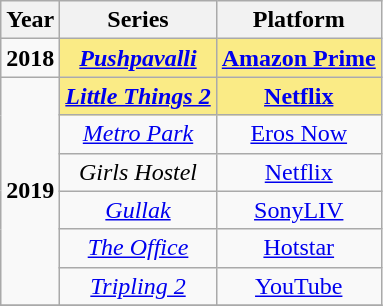<table class="wikitable sortable" style="text-align:center;">
<tr>
<th>Year</th>
<th>Series</th>
<th>Platform</th>
</tr>
<tr>
<td><strong>2018</strong></td>
<td style="background:#FAEB86;"><strong><em><a href='#'>Pushpavalli</a></em></strong></td>
<td style="background:#FAEB86;"><strong><a href='#'>Amazon Prime</a></strong></td>
</tr>
<tr>
<td rowspan=6><strong>2019</strong></td>
<td style="background:#FAEB86;"><strong><em><a href='#'>Little Things 2</a></em></strong></td>
<td style="background:#FAEB86;"><strong><a href='#'>Netflix</a></strong></td>
</tr>
<tr>
<td><em><a href='#'>Metro Park</a></em></td>
<td><a href='#'>Eros Now</a></td>
</tr>
<tr>
<td><em>Girls Hostel</em></td>
<td><a href='#'>Netflix</a></td>
</tr>
<tr>
<td><em><a href='#'>Gullak</a></em></td>
<td><a href='#'>SonyLIV</a></td>
</tr>
<tr>
<td><em><a href='#'>The Office</a></em></td>
<td><a href='#'>Hotstar</a></td>
</tr>
<tr>
<td><em><a href='#'>Tripling 2</a></em></td>
<td><a href='#'>YouTube</a></td>
</tr>
<tr>
</tr>
</table>
